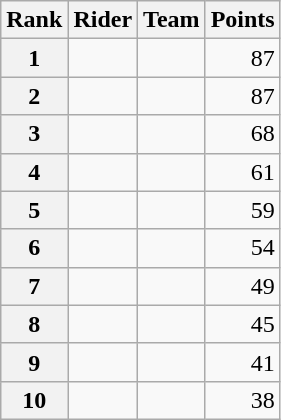<table class="wikitable">
<tr>
<th scope="col">Rank</th>
<th scope="col">Rider</th>
<th scope="col">Team</th>
<th scope="col">Points</th>
</tr>
<tr>
<th scope="row">1</th>
<td>  </td>
<td></td>
<td style="text-align:right;">87</td>
</tr>
<tr>
<th scope="row">2</th>
<td> </td>
<td></td>
<td style="text-align:right;">87</td>
</tr>
<tr>
<th scope="row">3</th>
<td></td>
<td></td>
<td style="text-align:right;">68</td>
</tr>
<tr>
<th scope="row">4</th>
<td></td>
<td></td>
<td style="text-align:right;">61</td>
</tr>
<tr>
<th scope="row">5</th>
<td> </td>
<td></td>
<td style="text-align:right;">59</td>
</tr>
<tr>
<th scope="row">6</th>
<td></td>
<td></td>
<td style="text-align:right;">54</td>
</tr>
<tr>
<th scope="row">7</th>
<td></td>
<td></td>
<td style="text-align:right;">49</td>
</tr>
<tr>
<th scope="row">8</th>
<td></td>
<td></td>
<td style="text-align:right;">45</td>
</tr>
<tr>
<th scope="row">9</th>
<td></td>
<td></td>
<td style="text-align:right;">41</td>
</tr>
<tr>
<th scope="row">10</th>
<td></td>
<td></td>
<td style="text-align:right;">38</td>
</tr>
</table>
